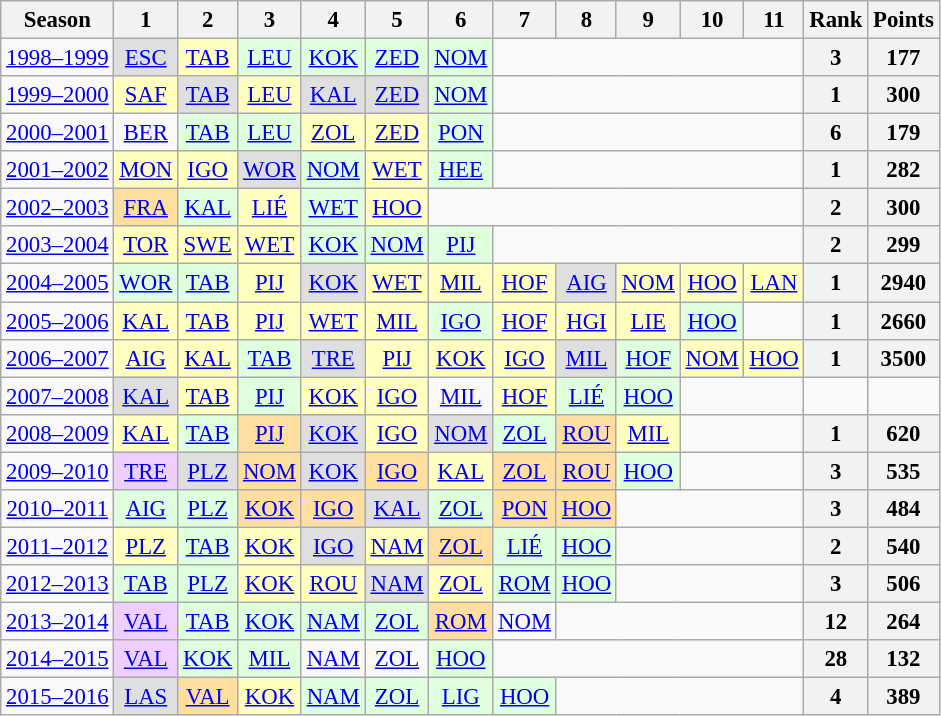<table class="wikitable" style="text-align:center; font-size:95%">
<tr>
<th>Season</th>
<th>1</th>
<th>2</th>
<th>3</th>
<th>4</th>
<th>5</th>
<th>6</th>
<th>7</th>
<th>8</th>
<th>9</th>
<th>10</th>
<th>11</th>
<th>Rank</th>
<th>Points</th>
</tr>
<tr>
<td><a href='#'>1998–1999</a></td>
<td bgcolor="#DFDFDF"><a href='#'>ESC</a> <br></td>
<td bgcolor="#FFFFBF"><a href='#'>TAB</a> <br></td>
<td bgcolor="#DFFFDF"><a href='#'>LEU</a> <br></td>
<td bgcolor="#DFFFDF"><a href='#'>KOK</a> <br></td>
<td bgcolor="#DFFFDF"><a href='#'>ZED</a> <br></td>
<td bgcolor="#DFFFDF"><a href='#'>NOM</a> <br></td>
<td colspan=5></td>
<th>3</th>
<th>177</th>
</tr>
<tr>
<td><a href='#'>1999–2000</a></td>
<td bgcolor="#FFFFBF"><a href='#'>SAF</a> <br></td>
<td bgcolor="#DFDFDF"><a href='#'>TAB</a> <br></td>
<td bgcolor="#FFFFBF"><a href='#'>LEU</a> <br></td>
<td bgcolor="#DFDFDF"><a href='#'>KAL</a> <br></td>
<td bgcolor="#DFDFDF"><a href='#'>ZED</a> <br></td>
<td bgcolor="#DFFFDF"><a href='#'>NOM</a> <br></td>
<td colspan=5></td>
<th>1</th>
<th>300</th>
</tr>
<tr>
<td><a href='#'>2000–2001</a></td>
<td><a href='#'>BER</a> <br></td>
<td bgcolor="#DFFFDF"><a href='#'>TAB</a> <br></td>
<td bgcolor="#DFFFDF"><a href='#'>LEU</a> <br></td>
<td bgcolor="#FFFFBF"><a href='#'>ZOL</a> <br></td>
<td bgcolor="#FFFFBF"><a href='#'>ZED</a> <br></td>
<td bgcolor="#DFFFDF"><a href='#'>PON</a> <br></td>
<td colspan=5></td>
<th>6</th>
<th>179</th>
</tr>
<tr>
<td><a href='#'>2001–2002</a></td>
<td bgcolor="#FFFFBF"><a href='#'>MON</a> <br></td>
<td bgcolor="#FFFFBF"><a href='#'>IGO</a> <br></td>
<td bgcolor="#DFDFDF"><a href='#'>WOR</a> <br></td>
<td bgcolor="#DFFFDF"><a href='#'>NOM</a> <br></td>
<td bgcolor="#FFFFBF"><a href='#'>WET</a> <br></td>
<td bgcolor="#DFFFDF"><a href='#'>HEE</a> <br></td>
<td colspan=5></td>
<th>1</th>
<th>282</th>
</tr>
<tr>
<td><a href='#'>2002–2003</a></td>
<td bgcolor="#FFDF9F"><a href='#'>FRA</a> <br></td>
<td bgcolor="#DFFFDF"><a href='#'>KAL</a> <br></td>
<td bgcolor="#FFFFBF"><a href='#'>LIÉ</a> <br></td>
<td bgcolor="#DFFFDF"><a href='#'>WET</a> <br></td>
<td bgcolor="#FFFFBF"><a href='#'>HOO</a> <br></td>
<td colspan=6></td>
<th>2</th>
<th>300</th>
</tr>
<tr>
<td><a href='#'>2003–2004</a></td>
<td bgcolor="#FFFFBF"><a href='#'>TOR</a> <br></td>
<td bgcolor="#FFFFBF"><a href='#'>SWE</a> <br></td>
<td bgcolor="#FFFFBF"><a href='#'>WET</a> <br></td>
<td bgcolor="#DFFFDF"><a href='#'>KOK</a> <br></td>
<td bgcolor="#DFFFDF"><a href='#'>NOM</a> <br></td>
<td bgcolor="#DFFFDF"><a href='#'>PIJ</a> <br></td>
<td colspan=5></td>
<th>2</th>
<th>299</th>
</tr>
<tr>
<td><a href='#'>2004–2005</a></td>
<td bgcolor="#DFFFDF"><a href='#'>WOR</a> <br></td>
<td bgcolor="#DFFFDF"><a href='#'>TAB</a> <br></td>
<td bgcolor="#FFFFBF"><a href='#'>PIJ</a> <br></td>
<td bgcolor="#DFDFDF"><a href='#'>KOK</a> <br></td>
<td bgcolor="#FFFFBF"><a href='#'>WET</a> <br></td>
<td bgcolor="#FFFFBF"><a href='#'>MIL</a> <br></td>
<td bgcolor="#FFFFBF"><a href='#'>HOF</a> <br></td>
<td bgcolor="#DFDFDF"><a href='#'>AIG</a> <br></td>
<td bgcolor="#FFFFBF"><a href='#'>NOM</a> <br></td>
<td bgcolor="#FFFFBF"><a href='#'>HOO</a> <br></td>
<td bgcolor="#FFFFBF"><a href='#'>LAN</a> <br></td>
<th>1</th>
<th>2940</th>
</tr>
<tr>
<td><a href='#'>2005–2006</a></td>
<td bgcolor="#FFFFBF"><a href='#'>KAL</a> <br></td>
<td bgcolor="#FFFFBF"><a href='#'>TAB</a> <br></td>
<td bgcolor="#FFFFBF"><a href='#'>PIJ</a> <br></td>
<td bgcolor="#FFFFBF"><a href='#'>WET</a> <br></td>
<td bgcolor="#FFFFBF"><a href='#'>MIL</a> <br></td>
<td bgcolor="#DFFFDF"><a href='#'>IGO</a> <br></td>
<td bgcolor="#FFFFBF"><a href='#'>HOF</a> <br></td>
<td bgcolor="#FFFFBF"><a href='#'>HGI</a> <br></td>
<td bgcolor="#FFFFBF"><a href='#'>LIE</a> <br></td>
<td bgcolor="#DFFFDF"><a href='#'>HOO</a> <br></td>
<td></td>
<th>1</th>
<th>2660</th>
</tr>
<tr>
<td><a href='#'>2006–2007</a></td>
<td bgcolor="#FFFFBF"><a href='#'>AIG</a> <br></td>
<td bgcolor="#FFFFBF"><a href='#'>KAL</a> <br></td>
<td bgcolor="#DFFFDF"><a href='#'>TAB</a> <br></td>
<td bgcolor="#DFDFDF"><a href='#'>TRE</a> <br></td>
<td bgcolor="#FFFFBF"><a href='#'>PIJ</a> <br></td>
<td bgcolor="#FFFFBF"><a href='#'>KOK</a> <br></td>
<td bgcolor="#FFFFBF"><a href='#'>IGO</a> <br></td>
<td bgcolor="#DFDFDF"><a href='#'>MIL</a> <br></td>
<td bgcolor="#DFFFDF"><a href='#'>HOF</a> <br></td>
<td bgcolor="#FFFFBF"><a href='#'>NOM</a> <br></td>
<td bgcolor="#FFFFBF"><a href='#'>HOO</a> <br></td>
<th>1</th>
<th>3500</th>
</tr>
<tr>
<td><a href='#'>2007–2008</a></td>
<td bgcolor="#DFDFDF"><a href='#'>KAL</a> <br></td>
<td bgcolor="#FFFFBF"><a href='#'>TAB</a> <br></td>
<td bgcolor="#DFFFDF"><a href='#'>PIJ</a> <br></td>
<td bgcolor="#FFFFBF"><a href='#'>KOK</a> <br></td>
<td bgcolor="#FFFFBF"><a href='#'>IGO</a> <br></td>
<td><a href='#'>MIL</a> <br></td>
<td bgcolor="#FFFFBF"><a href='#'>HOF</a> <br></td>
<td bgcolor="#DFFFDF"><a href='#'>LIÉ</a> <br></td>
<td bgcolor="#DFFFDF"><a href='#'>HOO</a> <br></td>
<td colspan=2></td>
<td></td>
<td></td>
</tr>
<tr>
<td><a href='#'>2008–2009</a></td>
<td bgcolor="#FFFFBF"><a href='#'>KAL</a> <br></td>
<td bgcolor="#DFFFDF"><a href='#'>TAB</a> <br></td>
<td bgcolor="#FFDF9F"><a href='#'>PIJ</a> <br></td>
<td bgcolor="#DFDFDF"><a href='#'>KOK</a> <br></td>
<td bgcolor="#FFFFBF"><a href='#'>IGO</a> <br></td>
<td bgcolor="#DFDFDF"><a href='#'>NOM</a> <br></td>
<td bgcolor="#DFFFDF"><a href='#'>ZOL</a> <br></td>
<td bgcolor="#FFDF9F"><a href='#'>ROU</a> <br></td>
<td bgcolor="#FFFFBF"><a href='#'>MIL</a> <br></td>
<td colspan=2></td>
<th>1</th>
<th>620</th>
</tr>
<tr>
<td><a href='#'>2009–2010</a></td>
<td bgcolor="#efcfff"><a href='#'>TRE</a> <br></td>
<td bgcolor="#DFDFDF"><a href='#'>PLZ</a> <br></td>
<td bgcolor="#FFDF9F"><a href='#'>NOM</a> <br></td>
<td bgcolor="#DFDFDF"><a href='#'>KOK</a> <br></td>
<td bgcolor="#FFDF9F"><a href='#'>IGO</a> <br></td>
<td bgcolor="#FFFFBF"><a href='#'>KAL</a> <br></td>
<td bgcolor="#FFDF9F"><a href='#'>ZOL</a> <br></td>
<td bgcolor="#FFDF9F"><a href='#'>ROU</a> <br></td>
<td bgcolor="#DFFFDF"><a href='#'>HOO</a> <br></td>
<td colspan=2></td>
<th>3</th>
<th>535</th>
</tr>
<tr>
<td><a href='#'>2010–2011</a></td>
<td bgcolor="#DFFFDF"><a href='#'>AIG</a> <br></td>
<td bgcolor="#DFFFDF"><a href='#'>PLZ</a> <br></td>
<td bgcolor="#FFDF9F"><a href='#'>KOK</a> <br></td>
<td bgcolor="#FFDF9F"><a href='#'>IGO</a> <br></td>
<td bgcolor="#DFDFDF"><a href='#'>KAL</a> <br></td>
<td bgcolor="#DFFFDF"><a href='#'>ZOL</a> <br></td>
<td bgcolor="#FFDF9F"><a href='#'>PON</a> <br></td>
<td bgcolor="#FFDF9F"><a href='#'>HOO</a> <br></td>
<td colspan=3></td>
<th>3</th>
<th>484</th>
</tr>
<tr>
<td><a href='#'>2011–2012</a></td>
<td bgcolor="#FFFFBF"><a href='#'>PLZ</a> <br></td>
<td bgcolor="#DFFFDF"><a href='#'>TAB</a> <br></td>
<td bgcolor="#FFFFBF"><a href='#'>KOK</a> <br></td>
<td bgcolor="#DFDFDF"><a href='#'>IGO</a> <br></td>
<td bgcolor="#FFFFBF"><a href='#'>NAM</a> <br></td>
<td bgcolor="#FFDF9F"><a href='#'>ZOL</a> <br></td>
<td bgcolor="#DFFFDF"><a href='#'>LIÉ</a> <br></td>
<td bgcolor="#DFFFDF"><a href='#'>HOO</a> <br></td>
<td colspan=3></td>
<th>2</th>
<th>540</th>
</tr>
<tr>
<td><a href='#'>2012–2013</a></td>
<td bgcolor="#DFFFDF"><a href='#'>TAB</a> <br></td>
<td bgcolor="#DFFFDF"><a href='#'>PLZ</a> <br></td>
<td bgcolor="#FFFFBF"><a href='#'>KOK</a> <br></td>
<td bgcolor="#FFFFBF"><a href='#'>ROU</a> <br></td>
<td bgcolor="#DFDFDF"><a href='#'>NAM</a> <br></td>
<td bgcolor="#FFFFBF"><a href='#'>ZOL</a> <br></td>
<td bgcolor="#DFFFDF"><a href='#'>ROM</a> <br></td>
<td bgcolor="#DFFFDF"><a href='#'>HOO</a> <br></td>
<td colspan=3></td>
<th>3</th>
<th>506</th>
</tr>
<tr>
<td><a href='#'>2013–2014</a></td>
<td bgcolor="#efcfff"><a href='#'>VAL</a> <br></td>
<td bgcolor="#DFFFDF"><a href='#'>TAB</a> <br></td>
<td bgcolor="#DFFFDF"><a href='#'>KOK</a> <br></td>
<td bgcolor="#DFFFDF"><a href='#'>NAM</a> <br></td>
<td bgcolor="#DFFFDF"><a href='#'>ZOL</a> <br></td>
<td bgcolor="#FFDF9F"><a href='#'>ROM</a> <br></td>
<td><a href='#'>NOM</a> <br></td>
<td colspan=4></td>
<th>12</th>
<th>264</th>
</tr>
<tr>
<td><a href='#'>2014–2015</a></td>
<td bgcolor="#efcfff"><a href='#'>VAL</a> <br></td>
<td bgcolor="#DFFFDF"><a href='#'>KOK</a> <br></td>
<td bgcolor="#DFFFDF"><a href='#'>MIL</a> <br></td>
<td><a href='#'>NAM</a> <br></td>
<td><a href='#'>ZOL</a> <br></td>
<td bgcolor="#DFFFDF"><a href='#'>HOO</a> <br></td>
<td colspan=5></td>
<th>28</th>
<th>132</th>
</tr>
<tr>
<td><a href='#'>2015–2016</a></td>
<td bgcolor="#DFDFDF"><a href='#'>LAS</a> <br></td>
<td bgcolor="#FFDF9F"><a href='#'>VAL</a> <br></td>
<td bgcolor="#FFFFBF"><a href='#'>KOK</a> <br></td>
<td bgcolor="#DFFFDF"><a href='#'>NAM</a> <br></td>
<td bgcolor="#DFFFDF"><a href='#'>ZOL</a> <br></td>
<td bgcolor="#DFFFDF"><a href='#'>LIG</a> <br></td>
<td bgcolor="#DFFFDF"><a href='#'>HOO</a> <br></td>
<td colspan=4></td>
<th>4</th>
<th>389</th>
</tr>
</table>
